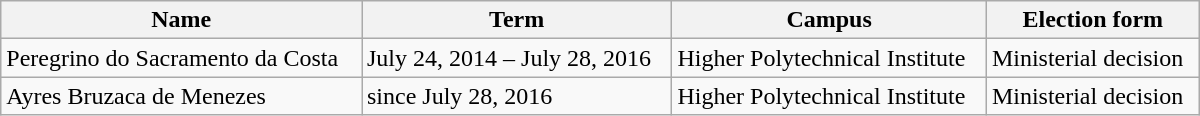<table class="wikitable sortable"  width="800"  width="1000">
<tr>
<th rowspan="1">Name</th>
<th rowspan="1">Term</th>
<th rowspan="1">Campus</th>
<th rowspan="1">Election form</th>
</tr>
<tr>
<td>Peregrino do Sacramento da Costa</td>
<td>July 24, 2014 – July 28, 2016</td>
<td>Higher Polytechnical Institute</td>
<td>Ministerial decision</td>
</tr>
<tr>
<td>Ayres Bruzaca de Menezes</td>
<td>since July 28, 2016</td>
<td>Higher Polytechnical Institute</td>
<td>Ministerial decision</td>
</tr>
</table>
